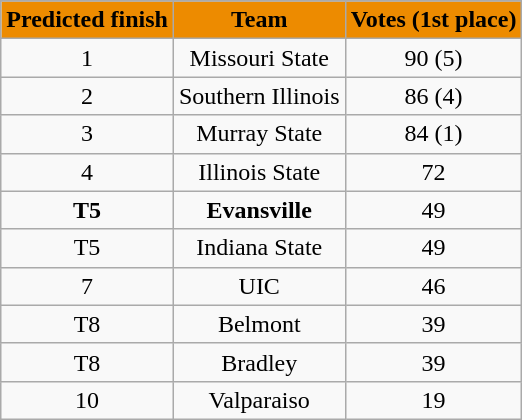<table class="wikitable" style="display: inline-table;">
<tr>
</tr>
<tr>
<th style="background: #ED8B00; color: #000000;">Predicted finish</th>
<th style="background: #ED8B00; color: #000000;">Team</th>
<th style="background: #ED8B00; color: #000000;">Votes (1st place)</th>
</tr>
<tr align="center">
<td>1</td>
<td>Missouri State</td>
<td>90 (5)</td>
</tr>
<tr align="center">
<td>2</td>
<td>Southern Illinois</td>
<td>86 (4)</td>
</tr>
<tr align="center">
<td>3</td>
<td>Murray State</td>
<td>84 (1)</td>
</tr>
<tr align="center">
<td>4</td>
<td>Illinois State</td>
<td>72</td>
</tr>
<tr align="center">
<td><strong>T5</strong></td>
<td><strong>Evansville</strong></td>
<td>49</td>
</tr>
<tr align="center">
<td>T5</td>
<td>Indiana State</td>
<td>49</td>
</tr>
<tr align="center">
<td>7</td>
<td>UIC</td>
<td>46</td>
</tr>
<tr align="center">
<td>T8</td>
<td>Belmont</td>
<td>39</td>
</tr>
<tr align="center">
<td>T8</td>
<td>Bradley</td>
<td>39</td>
</tr>
<tr align="center">
<td>10</td>
<td>Valparaiso</td>
<td>19</td>
</tr>
</table>
